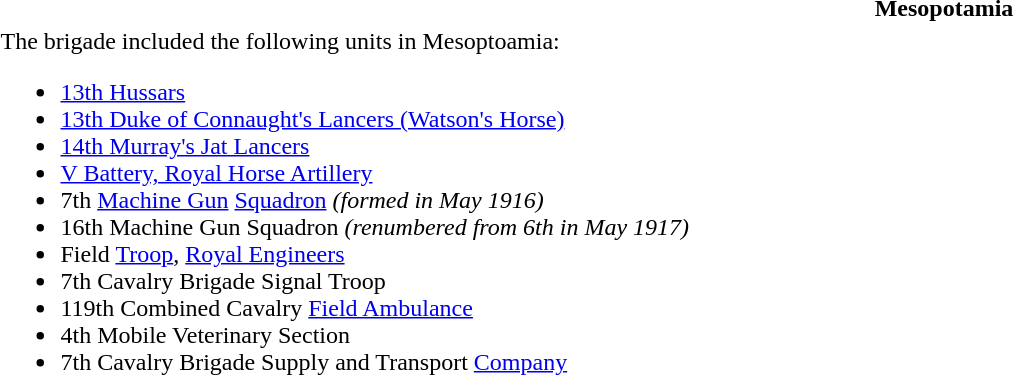<table class="toccolours collapsible collapsed" style="width:100%; background:transparent;">
<tr>
<th>Mesopotamia</th>
</tr>
<tr>
<td>The brigade included the following units in Mesoptoamia:<br><ul><li><a href='#'>13th Hussars</a></li><li><a href='#'>13th Duke of Connaught's Lancers (Watson's Horse)</a></li><li><a href='#'>14th Murray's Jat Lancers</a></li><li><a href='#'>V Battery, Royal Horse Artillery</a></li><li>7th <a href='#'>Machine Gun</a> <a href='#'>Squadron</a> <em>(formed in May 1916)</em></li><li>16th Machine Gun Squadron <em>(renumbered from 6th in May 1917)</em></li><li>Field <a href='#'>Troop</a>, <a href='#'>Royal Engineers</a></li><li>7th Cavalry Brigade Signal Troop</li><li>119th Combined Cavalry <a href='#'>Field Ambulance</a></li><li>4th Mobile Veterinary Section</li><li>7th Cavalry Brigade Supply and Transport <a href='#'>Company</a></li></ul></td>
</tr>
</table>
